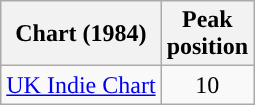<table class="wikitable sortable">
<tr>
<th scope=col>Chart (1984)</th>
<th scope="col">Peak<br>position</th>
</tr>
<tr>
<td><a href='#'>UK Indie Chart</a></td>
<td style="text-align:center;">10</td>
</tr>
</table>
